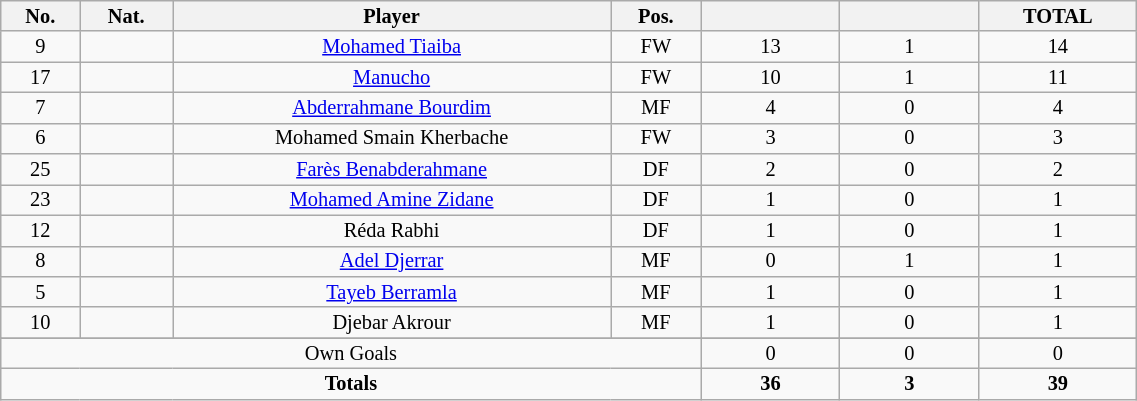<table class="wikitable sortable alternance"  style="font-size:85%; text-align:center; line-height:14px; width:60%;">
<tr>
<th width=10>No.</th>
<th width=10>Nat.</th>
<th width=140>Player</th>
<th width=10>Pos.</th>
<th width=40></th>
<th width=40></th>
<th width=10>TOTAL</th>
</tr>
<tr>
<td>9</td>
<td></td>
<td><a href='#'>Mohamed Tiaiba</a></td>
<td>FW</td>
<td>13</td>
<td>1</td>
<td>14</td>
</tr>
<tr>
<td>17</td>
<td></td>
<td><a href='#'>Manucho</a></td>
<td>FW</td>
<td>10</td>
<td>1</td>
<td>11</td>
</tr>
<tr>
<td>7</td>
<td></td>
<td><a href='#'>Abderrahmane Bourdim</a></td>
<td>MF</td>
<td>4</td>
<td>0</td>
<td>4</td>
</tr>
<tr>
<td>6</td>
<td></td>
<td>Mohamed Smain Kherbache</td>
<td>FW</td>
<td>3</td>
<td>0</td>
<td>3</td>
</tr>
<tr>
<td>25</td>
<td></td>
<td><a href='#'>Farès Benabderahmane</a></td>
<td>DF</td>
<td>2</td>
<td>0</td>
<td>2</td>
</tr>
<tr>
<td>23</td>
<td></td>
<td><a href='#'>Mohamed Amine Zidane</a></td>
<td>DF</td>
<td>1</td>
<td>0</td>
<td>1</td>
</tr>
<tr>
<td>12</td>
<td></td>
<td>Réda Rabhi</td>
<td>DF</td>
<td>1</td>
<td>0</td>
<td>1</td>
</tr>
<tr>
<td>8</td>
<td></td>
<td><a href='#'>Adel Djerrar</a></td>
<td>MF</td>
<td>0</td>
<td>1</td>
<td>1</td>
</tr>
<tr>
<td>5</td>
<td></td>
<td><a href='#'>Tayeb Berramla</a></td>
<td>MF</td>
<td>1</td>
<td>0</td>
<td>1</td>
</tr>
<tr>
<td>10</td>
<td></td>
<td>Djebar Akrour</td>
<td>MF</td>
<td>1</td>
<td>0</td>
<td>1</td>
</tr>
<tr>
</tr>
<tr class="sortbottom">
<td colspan="4">Own Goals</td>
<td>0</td>
<td>0</td>
<td>0</td>
</tr>
<tr class="sortbottom">
<td colspan="4"><strong>Totals</strong></td>
<td><strong>36</strong></td>
<td><strong>3</strong></td>
<td><strong>39</strong></td>
</tr>
</table>
